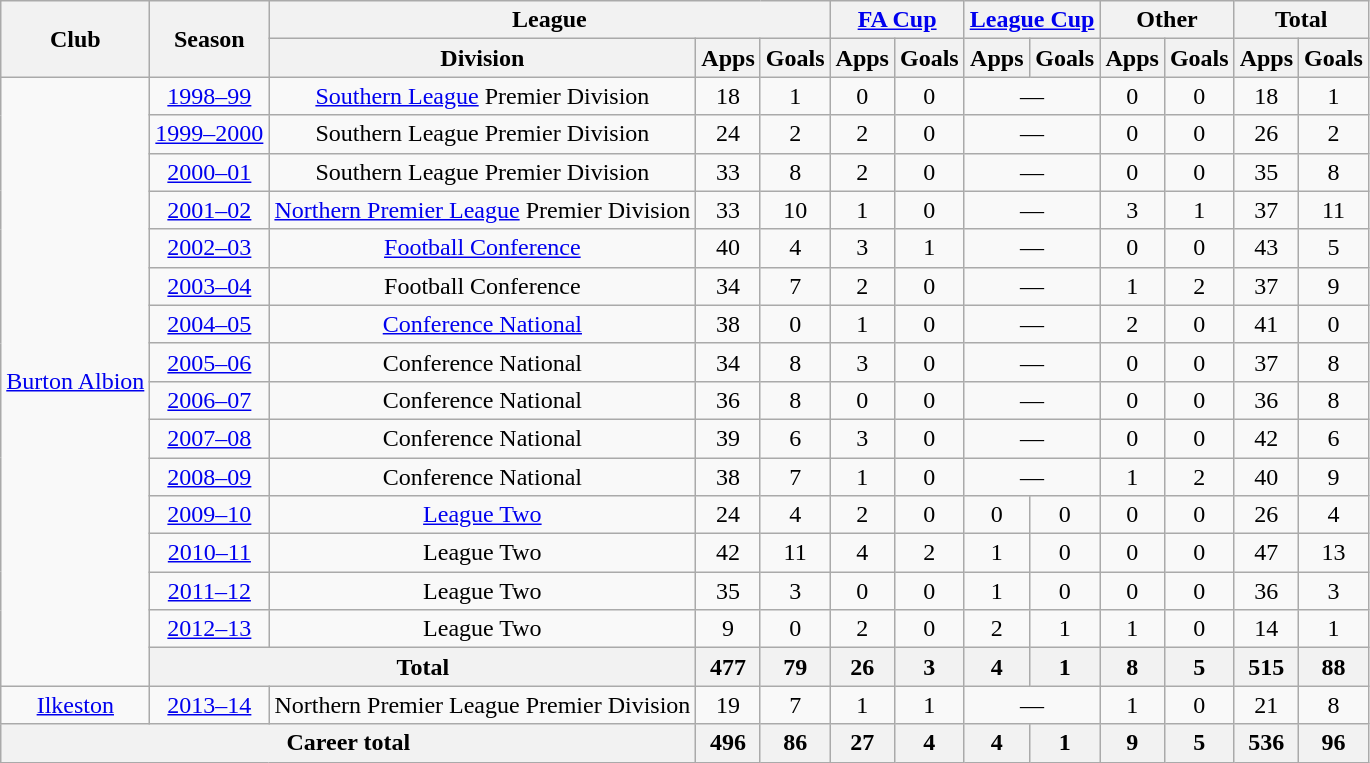<table class=wikitable style=text-align:center>
<tr>
<th rowspan="2">Club</th>
<th rowspan="2">Season</th>
<th colspan="3">League</th>
<th colspan="2"><a href='#'>FA Cup</a></th>
<th colspan="2"><a href='#'>League Cup</a></th>
<th colspan="2">Other</th>
<th colspan="2">Total</th>
</tr>
<tr>
<th>Division</th>
<th>Apps</th>
<th>Goals</th>
<th>Apps</th>
<th>Goals</th>
<th>Apps</th>
<th>Goals</th>
<th>Apps</th>
<th>Goals</th>
<th>Apps</th>
<th>Goals</th>
</tr>
<tr>
<td rowspan="16"><a href='#'>Burton Albion</a></td>
<td><a href='#'>1998–99</a></td>
<td><a href='#'>Southern League</a> Premier Division</td>
<td>18</td>
<td>1</td>
<td>0</td>
<td>0</td>
<td colspan="2">—</td>
<td>0</td>
<td>0</td>
<td>18</td>
<td>1</td>
</tr>
<tr>
<td><a href='#'>1999–2000</a></td>
<td>Southern League Premier Division</td>
<td>24</td>
<td>2</td>
<td>2</td>
<td>0</td>
<td colspan="2">—</td>
<td>0</td>
<td>0</td>
<td>26</td>
<td>2</td>
</tr>
<tr>
<td><a href='#'>2000–01</a></td>
<td>Southern League Premier Division</td>
<td>33</td>
<td>8</td>
<td>2</td>
<td>0</td>
<td colspan="2">—</td>
<td>0</td>
<td>0</td>
<td>35</td>
<td>8</td>
</tr>
<tr>
<td><a href='#'>2001–02</a></td>
<td><a href='#'>Northern Premier League</a> Premier Division</td>
<td>33</td>
<td>10</td>
<td>1</td>
<td>0</td>
<td colspan="2">—</td>
<td>3</td>
<td>1</td>
<td>37</td>
<td>11</td>
</tr>
<tr>
<td><a href='#'>2002–03</a></td>
<td><a href='#'>Football Conference</a></td>
<td>40</td>
<td>4</td>
<td>3</td>
<td>1</td>
<td colspan="2">—</td>
<td>0</td>
<td>0</td>
<td>43</td>
<td>5</td>
</tr>
<tr>
<td><a href='#'>2003–04</a></td>
<td>Football Conference</td>
<td>34</td>
<td>7</td>
<td>2</td>
<td>0</td>
<td colspan="2">—</td>
<td>1</td>
<td>2</td>
<td>37</td>
<td>9</td>
</tr>
<tr>
<td><a href='#'>2004–05</a></td>
<td><a href='#'>Conference National</a></td>
<td>38</td>
<td>0</td>
<td>1</td>
<td>0</td>
<td colspan="2">—</td>
<td>2</td>
<td>0</td>
<td>41</td>
<td>0</td>
</tr>
<tr>
<td><a href='#'>2005–06</a></td>
<td>Conference National</td>
<td>34</td>
<td>8</td>
<td>3</td>
<td>0</td>
<td colspan="2">—</td>
<td>0</td>
<td>0</td>
<td>37</td>
<td>8</td>
</tr>
<tr>
<td><a href='#'>2006–07</a></td>
<td>Conference National</td>
<td>36</td>
<td>8</td>
<td>0</td>
<td>0</td>
<td colspan="2">—</td>
<td>0</td>
<td>0</td>
<td>36</td>
<td>8</td>
</tr>
<tr>
<td><a href='#'>2007–08</a></td>
<td>Conference National</td>
<td>39</td>
<td>6</td>
<td>3</td>
<td>0</td>
<td colspan="2">—</td>
<td>0</td>
<td>0</td>
<td>42</td>
<td>6</td>
</tr>
<tr>
<td><a href='#'>2008–09</a></td>
<td>Conference National</td>
<td>38</td>
<td>7</td>
<td>1</td>
<td>0</td>
<td colspan="2">—</td>
<td>1</td>
<td>2</td>
<td>40</td>
<td>9</td>
</tr>
<tr>
<td><a href='#'>2009–10</a></td>
<td><a href='#'>League Two</a></td>
<td>24</td>
<td>4</td>
<td>2</td>
<td>0</td>
<td>0</td>
<td>0</td>
<td>0</td>
<td>0</td>
<td>26</td>
<td>4</td>
</tr>
<tr>
<td><a href='#'>2010–11</a></td>
<td>League Two</td>
<td>42</td>
<td>11</td>
<td>4</td>
<td>2</td>
<td>1</td>
<td>0</td>
<td>0</td>
<td>0</td>
<td>47</td>
<td>13</td>
</tr>
<tr>
<td><a href='#'>2011–12</a></td>
<td>League Two</td>
<td>35</td>
<td>3</td>
<td>0</td>
<td>0</td>
<td>1</td>
<td>0</td>
<td>0</td>
<td>0</td>
<td>36</td>
<td>3</td>
</tr>
<tr>
<td><a href='#'>2012–13</a></td>
<td>League Two</td>
<td>9</td>
<td>0</td>
<td>2</td>
<td>0</td>
<td>2</td>
<td>1</td>
<td>1</td>
<td>0</td>
<td>14</td>
<td>1</td>
</tr>
<tr>
<th colspan="2">Total</th>
<th>477</th>
<th>79</th>
<th>26</th>
<th>3</th>
<th>4</th>
<th>1</th>
<th>8</th>
<th>5</th>
<th>515</th>
<th>88</th>
</tr>
<tr>
<td><a href='#'>Ilkeston</a></td>
<td><a href='#'>2013–14</a></td>
<td>Northern Premier League Premier Division</td>
<td>19</td>
<td>7</td>
<td>1</td>
<td>1</td>
<td colspan="2">—</td>
<td>1</td>
<td>0</td>
<td>21</td>
<td>8</td>
</tr>
<tr>
<th colspan="3">Career total</th>
<th>496</th>
<th>86</th>
<th>27</th>
<th>4</th>
<th>4</th>
<th>1</th>
<th>9</th>
<th>5</th>
<th>536</th>
<th>96</th>
</tr>
</table>
